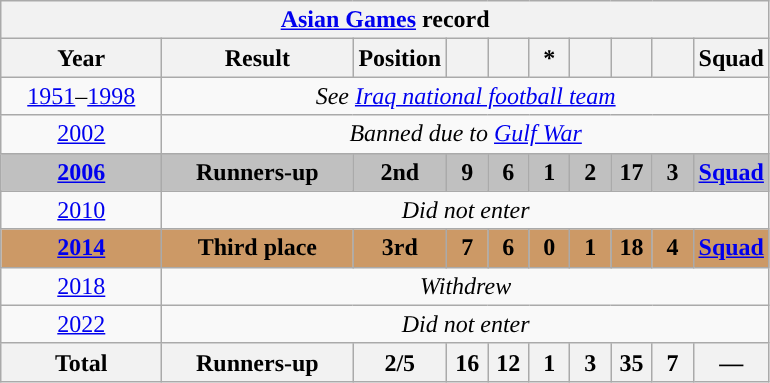<table class="wikitable" style="text-align: center;">
<tr>
<th colspan=10><a href='#'>Asian Games</a> record</th>
</tr>
<tr>
<th width="100">Year</th>
<th width="120">Result</th>
<th width="50">Position</th>
<th width="20"></th>
<th width="20"></th>
<th width="20">*</th>
<th width="20"></th>
<th width="20"></th>
<th width="20"></th>
<th>Squad</th>
</tr>
<tr>
<td><a href='#'>1951</a>–<a href='#'>1998</a></td>
<td colspan="9"><em>See <a href='#'>Iraq national football team</a></em></td>
</tr>
<tr>
<td> <a href='#'>2002</a></td>
<td colspan="9"><em>Banned due to <a href='#'>Gulf War</a></em></td>
</tr>
<tr style="background:silver;">
<td> <strong><a href='#'>2006</a></strong></td>
<td><strong>Runners-up</strong></td>
<td><strong>2nd</strong></td>
<td><strong>9</strong></td>
<td><strong>6</strong></td>
<td><strong>1</strong></td>
<td><strong>2</strong></td>
<td><strong>17</strong></td>
<td><strong>3</strong></td>
<td><strong><a href='#'>Squad</a></strong></td>
</tr>
<tr>
<td> <a href='#'>2010</a></td>
<td colspan="9"><em>Did not enter</em></td>
</tr>
<tr style="background:#cc9966;">
<td> <strong><a href='#'>2014</a></strong></td>
<td><strong>Third place</strong></td>
<td><strong>3rd</strong></td>
<td><strong>7</strong></td>
<td><strong>6</strong></td>
<td><strong>0</strong></td>
<td><strong>1</strong></td>
<td><strong>18</strong></td>
<td><strong>4</strong></td>
<td><strong><a href='#'>Squad</a></strong></td>
</tr>
<tr>
<td> <a href='#'>2018</a></td>
<td colspan="9"><em>Withdrew</em></td>
</tr>
<tr>
<td> <a href='#'>2022</a></td>
<td colspan="9"><em>Did not enter</em></td>
</tr>
<tr>
<th>Total</th>
<th>Runners-up</th>
<th>2/5</th>
<th>16</th>
<th>12</th>
<th>1</th>
<th>3</th>
<th>35</th>
<th>7</th>
<th>—</th>
</tr>
</table>
